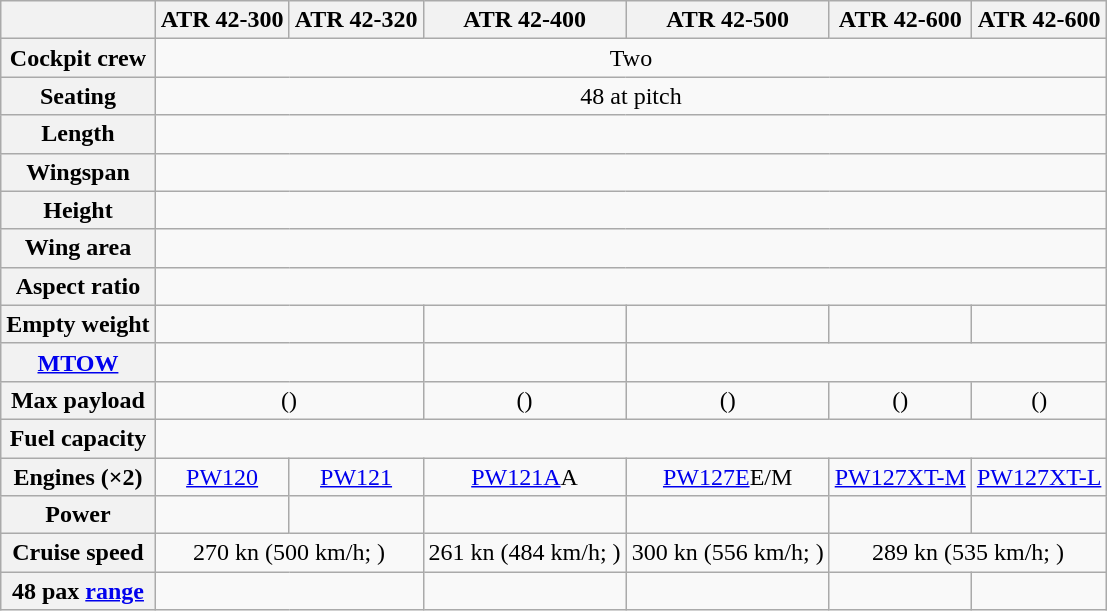<table class="wikitable" style="text-align:center">
<tr>
<th></th>
<th>ATR 42-300</th>
<th>ATR 42-320</th>
<th>ATR 42-400</th>
<th>ATR 42-500</th>
<th>ATR 42-600</th>
<th>ATR 42-600</th>
</tr>
<tr>
<th>Cockpit crew</th>
<td colspan=6>Two</td>
</tr>
<tr>
<th>Seating</th>
<td colspan=6>48 at  pitch</td>
</tr>
<tr>
<th>Length</th>
<td colspan=6></td>
</tr>
<tr>
<th>Wingspan</th>
<td colspan=6></td>
</tr>
<tr>
<th>Height</th>
<td colspan=6></td>
</tr>
<tr>
<th>Wing area</th>
<td colspan=6></td>
</tr>
<tr>
<th>Aspect ratio</th>
<td colspan=6></td>
</tr>
<tr>
<th>Empty weight</th>
<td colspan="2"></td>
<td></td>
<td></td>
<td></td>
<td></td>
</tr>
<tr>
<th><a href='#'>MTOW</a></th>
<td colspan="2"></td>
<td></td>
<td colspan=3></td>
</tr>
<tr>
<th>Max payload</th>
<td colspan="2"> ()</td>
<td> ()</td>
<td> ()</td>
<td> ()</td>
<td> ()</td>
</tr>
<tr>
<th>Fuel capacity</th>
<td colspan=6></td>
</tr>
<tr>
<th>Engines (×2)</th>
<td><a href='#'>PW120</a></td>
<td><a href='#'>PW121</a></td>
<td><a href='#'>PW121A</a>A</td>
<td><a href='#'>PW127E</a>E/M</td>
<td><a href='#'>PW127XT-M</a></td>
<td><a href='#'>PW127XT-L</a></td>
</tr>
<tr>
<th>Power</th>
<td></td>
<td></td>
<td></td>
<td></td>
<td></td>
<td></td>
</tr>
<tr>
<th>Cruise speed</th>
<td colspan="2">270 kn (500 km/h; )</td>
<td>261 kn (484 km/h; )</td>
<td>300 kn (556 km/h; )</td>
<td colspan="2">289 kn (535 km/h; )</td>
</tr>
<tr>
<th>48 pax <a href='#'>range</a></th>
<td colspan="2"></td>
<td></td>
<td></td>
<td></td>
<td></td>
</tr>
</table>
